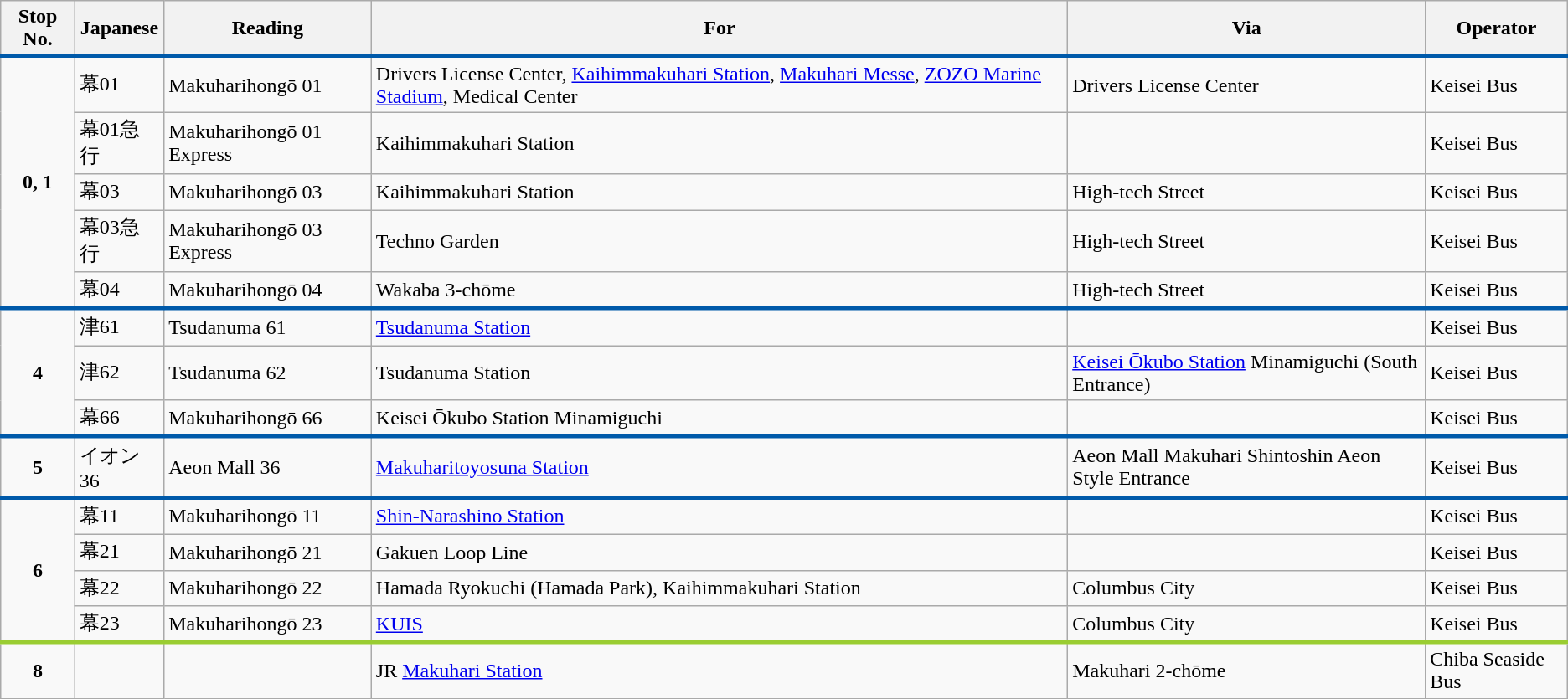<table class="wikitable">
<tr>
<th>Stop No.</th>
<th>Japanese</th>
<th>Reading</th>
<th>For</th>
<th>Via</th>
<th>Operator</th>
</tr>
<tr style="border-top:#005AAA solid 3px">
<td style="text-align:center" rowspan="5"><strong>0, 1</strong></td>
<td>幕01</td>
<td>Makuharihongō 01</td>
<td>Drivers License Center, <a href='#'>Kaihimmakuhari Station</a>, <a href='#'>Makuhari Messe</a>, <a href='#'>ZOZO Marine Stadium</a>, Medical Center</td>
<td>Drivers License Center</td>
<td>Keisei Bus</td>
</tr>
<tr>
<td>幕01急行</td>
<td>Makuharihongō 01 Express</td>
<td>Kaihimmakuhari Station</td>
<td> </td>
<td>Keisei Bus</td>
</tr>
<tr>
<td>幕03</td>
<td>Makuharihongō 03</td>
<td>Kaihimmakuhari Station</td>
<td>High-tech Street</td>
<td>Keisei Bus</td>
</tr>
<tr>
<td>幕03急行</td>
<td>Makuharihongō 03 Express</td>
<td>Techno Garden</td>
<td>High-tech Street</td>
<td>Keisei Bus</td>
</tr>
<tr>
<td>幕04</td>
<td>Makuharihongō 04</td>
<td>Wakaba 3-chōme</td>
<td>High-tech Street</td>
<td>Keisei Bus</td>
</tr>
<tr style="border-top:#005AAA solid 3px">
<td style="text-align:center" rowspan="3"><strong>4</strong></td>
<td>津61</td>
<td>Tsudanuma 61</td>
<td><a href='#'>Tsudanuma Station</a></td>
<td> </td>
<td>Keisei Bus</td>
</tr>
<tr>
<td>津62</td>
<td>Tsudanuma 62</td>
<td>Tsudanuma Station</td>
<td><a href='#'>Keisei Ōkubo Station</a> Minamiguchi (South Entrance)</td>
<td>Keisei Bus</td>
</tr>
<tr>
<td>幕66</td>
<td>Makuharihongō 66</td>
<td>Keisei Ōkubo Station Minamiguchi</td>
<td> </td>
<td>Keisei Bus</td>
</tr>
<tr style="border-top:#005AAA solid 3px">
<td style="text-align:center"><strong>5</strong></td>
<td>イオン36</td>
<td>Aeon Mall 36</td>
<td><a href='#'>Makuharitoyosuna Station</a></td>
<td>Aeon Mall Makuhari Shintoshin Aeon Style Entrance</td>
<td>Keisei Bus</td>
</tr>
<tr style="border-top:#005AAA solid 3px">
<td rowspan="4" style="text-align:center"><strong>6</strong></td>
<td>幕11</td>
<td>Makuharihongō 11</td>
<td><a href='#'>Shin-Narashino Station</a></td>
<td> </td>
<td>Keisei Bus</td>
</tr>
<tr>
<td>幕21</td>
<td>Makuharihongō 21</td>
<td>Gakuen Loop Line</td>
<td> </td>
<td>Keisei Bus</td>
</tr>
<tr>
<td>幕22</td>
<td>Makuharihongō 22</td>
<td>Hamada Ryokuchi (Hamada Park), Kaihimmakuhari Station</td>
<td>Columbus City</td>
<td>Keisei Bus</td>
</tr>
<tr>
<td>幕23</td>
<td>Makuharihongō 23</td>
<td><a href='#'>KUIS</a></td>
<td>Columbus City</td>
<td>Keisei Bus</td>
</tr>
<tr style="border-top:YellowGreen solid 3px">
<td style="text-align:center"><strong>8</strong></td>
<td> </td>
<td> </td>
<td>JR <a href='#'>Makuhari Station</a></td>
<td>Makuhari 2-chōme</td>
<td>Chiba Seaside Bus</td>
</tr>
</table>
